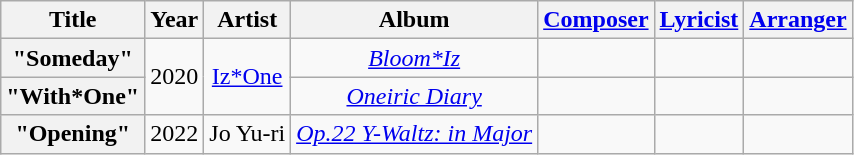<table class="wikitable plainrowheaders" style="text-align:center">
<tr>
<th scope="col">Title</th>
<th scope="col">Year</th>
<th scope="col">Artist</th>
<th scope="col">Album</th>
<th scope="col"><a href='#'>Composer</a></th>
<th scope="col"><a href='#'>Lyricist</a></th>
<th scope="col"><a href='#'>Arranger</a></th>
</tr>
<tr>
<th scope="row">"Someday"</th>
<td rowspan="2">2020</td>
<td rowspan="2"><a href='#'>Iz*One</a></td>
<td><em><a href='#'>Bloom*Iz</a></em></td>
<td></td>
<td></td>
<td></td>
</tr>
<tr>
<th scope="row">"With*One"</th>
<td><em><a href='#'>Oneiric Diary</a></em></td>
<td></td>
<td></td>
<td></td>
</tr>
<tr>
<th scope="row">"Opening"</th>
<td>2022</td>
<td>Jo Yu-ri</td>
<td><em><a href='#'>Op.22 Y-Waltz: in Major</a></em></td>
<td></td>
<td></td>
<td></td>
</tr>
</table>
